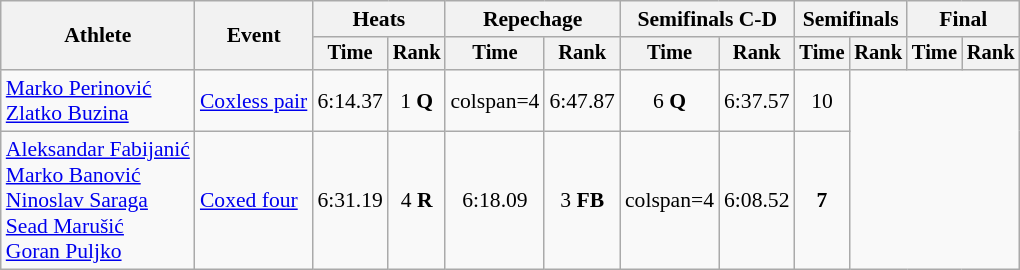<table class="wikitable" style="font-size:90%">
<tr>
<th rowspan="2">Athlete</th>
<th rowspan="2">Event</th>
<th colspan="2">Heats</th>
<th colspan="2">Repechage</th>
<th colspan="2">Semifinals C-D</th>
<th colspan="2">Semifinals</th>
<th colspan="2">Final</th>
</tr>
<tr style="font-size:95%">
<th>Time</th>
<th>Rank</th>
<th>Time</th>
<th>Rank</th>
<th>Time</th>
<th>Rank</th>
<th>Time</th>
<th>Rank</th>
<th>Time</th>
<th>Rank</th>
</tr>
<tr align=center>
<td align=left><a href='#'>Marko Perinović</a><br><a href='#'>Zlatko Buzina</a></td>
<td align=left><a href='#'>Coxless pair</a></td>
<td>6:14.37</td>
<td>1 <strong>Q</strong></td>
<td>colspan=4 </td>
<td>6:47.87</td>
<td>6 <strong>Q</strong></td>
<td>6:37.57</td>
<td>10</td>
</tr>
<tr align=center>
<td align=left><a href='#'>Aleksandar Fabijanić</a><br><a href='#'>Marko Banović</a><br><a href='#'>Ninoslav Saraga</a><br><a href='#'>Sead Marušić</a><br><a href='#'>Goran Puljko</a></td>
<td align=left><a href='#'>Coxed four</a></td>
<td>6:31.19</td>
<td>4 <strong>R</strong></td>
<td>6:18.09</td>
<td>3 <strong>FB</strong></td>
<td>colspan=4 </td>
<td>6:08.52</td>
<td><strong>7</strong></td>
</tr>
</table>
